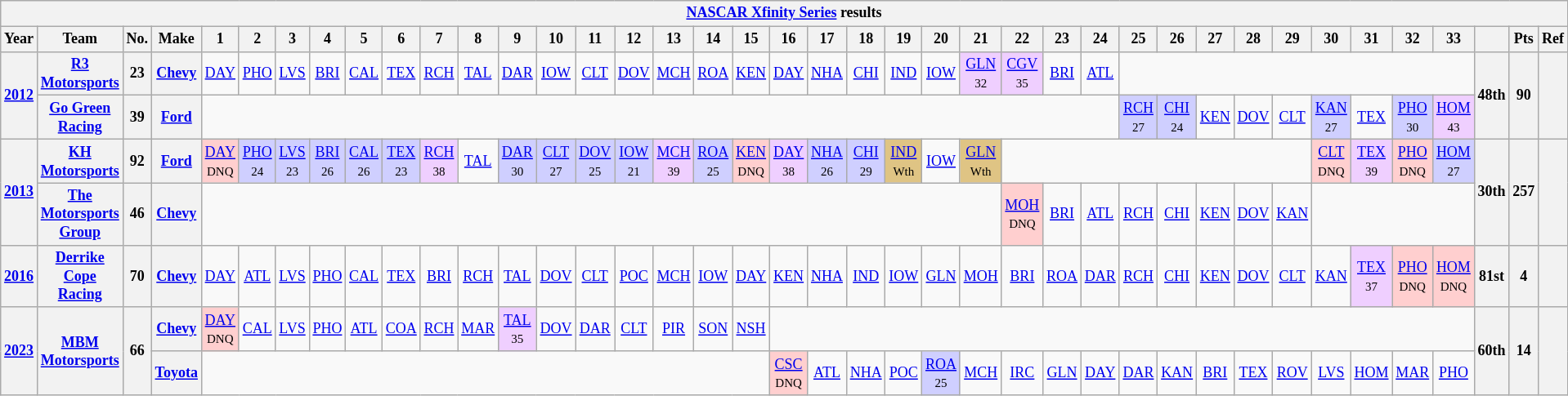<table class="wikitable" style="text-align:center; font-size:75%">
<tr>
<th colspan=40><a href='#'>NASCAR Xfinity Series</a> results</th>
</tr>
<tr>
<th>Year</th>
<th>Team</th>
<th>No.</th>
<th>Make</th>
<th>1</th>
<th>2</th>
<th>3</th>
<th>4</th>
<th>5</th>
<th>6</th>
<th>7</th>
<th>8</th>
<th>9</th>
<th>10</th>
<th>11</th>
<th>12</th>
<th>13</th>
<th>14</th>
<th>15</th>
<th>16</th>
<th>17</th>
<th>18</th>
<th>19</th>
<th>20</th>
<th>21</th>
<th>22</th>
<th>23</th>
<th>24</th>
<th>25</th>
<th>26</th>
<th>27</th>
<th>28</th>
<th>29</th>
<th>30</th>
<th>31</th>
<th>32</th>
<th>33</th>
<th></th>
<th>Pts</th>
<th>Ref</th>
</tr>
<tr>
<th rowspan=2><a href='#'>2012</a></th>
<th><a href='#'>R3 Motorsports</a></th>
<th>23</th>
<th><a href='#'>Chevy</a></th>
<td><a href='#'>DAY</a></td>
<td><a href='#'>PHO</a></td>
<td><a href='#'>LVS</a></td>
<td><a href='#'>BRI</a></td>
<td><a href='#'>CAL</a></td>
<td><a href='#'>TEX</a></td>
<td><a href='#'>RCH</a></td>
<td><a href='#'>TAL</a></td>
<td><a href='#'>DAR</a></td>
<td><a href='#'>IOW</a></td>
<td><a href='#'>CLT</a></td>
<td><a href='#'>DOV</a></td>
<td><a href='#'>MCH</a></td>
<td><a href='#'>ROA</a></td>
<td><a href='#'>KEN</a></td>
<td><a href='#'>DAY</a></td>
<td><a href='#'>NHA</a></td>
<td><a href='#'>CHI</a></td>
<td><a href='#'>IND</a></td>
<td><a href='#'>IOW</a></td>
<td style="background:#EFCFFF;"><a href='#'>GLN</a><br><small>32</small></td>
<td style="background:#EFCFFF;"><a href='#'>CGV</a><br><small>35</small></td>
<td><a href='#'>BRI</a></td>
<td><a href='#'>ATL</a></td>
<td colspan=9></td>
<th rowspan=2>48th</th>
<th rowspan=2>90</th>
<th rowspan=2></th>
</tr>
<tr>
<th><a href='#'>Go Green Racing</a></th>
<th>39</th>
<th><a href='#'>Ford</a></th>
<td colspan=24></td>
<td style="background:#CFCFFF;"><a href='#'>RCH</a><br><small>27</small></td>
<td style="background:#CFCFFF;"><a href='#'>CHI</a><br><small>24</small></td>
<td><a href='#'>KEN</a></td>
<td><a href='#'>DOV</a></td>
<td><a href='#'>CLT</a></td>
<td style="background:#CFCFFF;"><a href='#'>KAN</a><br><small>27</small></td>
<td><a href='#'>TEX</a></td>
<td style="background:#CFCFFF;"><a href='#'>PHO</a><br><small>30</small></td>
<td style="background:#EFCFFF;"><a href='#'>HOM</a><br><small>43</small></td>
</tr>
<tr>
<th rowspan=2><a href='#'>2013</a></th>
<th><a href='#'>KH Motorsports</a></th>
<th>92</th>
<th><a href='#'>Ford</a></th>
<td style="background:#FFCFCF;"><a href='#'>DAY</a><br><small>DNQ</small></td>
<td style="background:#CFCFFF;"><a href='#'>PHO</a><br><small>24</small></td>
<td style="background:#CFCFFF;"><a href='#'>LVS</a><br><small>23</small></td>
<td style="background:#CFCFFF;"><a href='#'>BRI</a><br><small>26</small></td>
<td style="background:#CFCFFF;"><a href='#'>CAL</a><br><small>26</small></td>
<td style="background:#CFCFFF;"><a href='#'>TEX</a><br><small>23</small></td>
<td style="background:#EFCFFF;"><a href='#'>RCH</a><br><small>38</small></td>
<td><a href='#'>TAL</a></td>
<td style="background:#CFCFFF;"><a href='#'>DAR</a><br><small>30</small></td>
<td style="background:#CFCFFF;"><a href='#'>CLT</a><br><small>27</small></td>
<td style="background:#CFCFFF;"><a href='#'>DOV</a><br><small>25</small></td>
<td style="background:#CFCFFF;"><a href='#'>IOW</a><br><small>21</small></td>
<td style="background:#EFCFFF;"><a href='#'>MCH</a><br><small>39</small></td>
<td style="background:#CFCFFF;"><a href='#'>ROA</a><br><small>25</small></td>
<td style="background:#FFCFCF;"><a href='#'>KEN</a><br><small>DNQ</small></td>
<td style="background:#EFCFFF;"><a href='#'>DAY</a><br><small>38</small></td>
<td style="background:#CFCFFF;"><a href='#'>NHA</a><br><small>26</small></td>
<td style="background:#CFCFFF;"><a href='#'>CHI</a><br><small>29</small></td>
<td style="background:#DFC484;"><a href='#'>IND</a><br><small>Wth</small></td>
<td><a href='#'>IOW</a></td>
<td style="background:#DFC484;"><a href='#'>GLN</a><br><small>Wth</small></td>
<td colspan=8></td>
<td style="background:#FFCFCF;"><a href='#'>CLT</a><br><small>DNQ</small></td>
<td style="background:#EFCFFF;"><a href='#'>TEX</a><br><small>39</small></td>
<td style="background:#FFCFCF;"><a href='#'>PHO</a><br><small>DNQ</small></td>
<td style="background:#CFCFFF;"><a href='#'>HOM</a><br><small>27</small></td>
<th rowspan=2>30th</th>
<th rowspan=2>257</th>
<th rowspan=2></th>
</tr>
<tr>
<th><a href='#'>The Motorsports Group</a></th>
<th>46</th>
<th><a href='#'>Chevy</a></th>
<td colspan=21></td>
<td style="background:#FFCFCF;"><a href='#'>MOH</a><br><small>DNQ</small></td>
<td><a href='#'>BRI</a></td>
<td><a href='#'>ATL</a></td>
<td><a href='#'>RCH</a></td>
<td><a href='#'>CHI</a></td>
<td><a href='#'>KEN</a></td>
<td><a href='#'>DOV</a></td>
<td><a href='#'>KAN</a></td>
<td colspan=4></td>
</tr>
<tr>
<th><a href='#'>2016</a></th>
<th><a href='#'>Derrike Cope Racing</a></th>
<th>70</th>
<th><a href='#'>Chevy</a></th>
<td><a href='#'>DAY</a></td>
<td><a href='#'>ATL</a></td>
<td><a href='#'>LVS</a></td>
<td><a href='#'>PHO</a></td>
<td><a href='#'>CAL</a></td>
<td><a href='#'>TEX</a></td>
<td><a href='#'>BRI</a></td>
<td><a href='#'>RCH</a></td>
<td><a href='#'>TAL</a></td>
<td><a href='#'>DOV</a></td>
<td><a href='#'>CLT</a></td>
<td><a href='#'>POC</a></td>
<td><a href='#'>MCH</a></td>
<td><a href='#'>IOW</a></td>
<td><a href='#'>DAY</a></td>
<td><a href='#'>KEN</a></td>
<td><a href='#'>NHA</a></td>
<td><a href='#'>IND</a></td>
<td><a href='#'>IOW</a></td>
<td><a href='#'>GLN</a></td>
<td><a href='#'>MOH</a></td>
<td><a href='#'>BRI</a></td>
<td><a href='#'>ROA</a></td>
<td><a href='#'>DAR</a></td>
<td><a href='#'>RCH</a></td>
<td><a href='#'>CHI</a></td>
<td><a href='#'>KEN</a></td>
<td><a href='#'>DOV</a></td>
<td><a href='#'>CLT</a></td>
<td><a href='#'>KAN</a></td>
<td style="background:#EFCFFF;"><a href='#'>TEX</a><br><small>37</small></td>
<td style="background:#FFCFCF;"><a href='#'>PHO</a><br><small>DNQ</small></td>
<td style="background:#FFCFCF;"><a href='#'>HOM</a><br><small>DNQ</small></td>
<th>81st</th>
<th>4</th>
<th></th>
</tr>
<tr>
<th rowspan=2><a href='#'>2023</a></th>
<th rowspan=2><a href='#'>MBM Motorsports</a></th>
<th rowspan=2>66</th>
<th><a href='#'>Chevy</a></th>
<td style="background:#FFCFCF;"><a href='#'>DAY</a><br><small>DNQ</small></td>
<td><a href='#'>CAL</a></td>
<td><a href='#'>LVS</a></td>
<td><a href='#'>PHO</a></td>
<td><a href='#'>ATL</a></td>
<td><a href='#'>COA</a></td>
<td><a href='#'>RCH</a></td>
<td><a href='#'>MAR</a></td>
<td style="background:#EFCFFF;"><a href='#'>TAL</a><br><small>35</small></td>
<td><a href='#'>DOV</a></td>
<td><a href='#'>DAR</a></td>
<td><a href='#'>CLT</a></td>
<td><a href='#'>PIR</a></td>
<td><a href='#'>SON</a></td>
<td><a href='#'>NSH</a></td>
<td colspan=18></td>
<th rowspan=2>60th</th>
<th rowspan=2>14</th>
<th rowspan=2></th>
</tr>
<tr>
<th><a href='#'>Toyota</a></th>
<td colspan=15></td>
<td style="background:#FFCFCF;"><a href='#'>CSC</a><br><small>DNQ</small></td>
<td><a href='#'>ATL</a></td>
<td><a href='#'>NHA</a></td>
<td><a href='#'>POC</a></td>
<td style="background:#CFCFFF;"><a href='#'>ROA</a><br><small>25</small></td>
<td><a href='#'>MCH</a></td>
<td><a href='#'>IRC</a></td>
<td><a href='#'>GLN</a></td>
<td><a href='#'>DAY</a></td>
<td><a href='#'>DAR</a></td>
<td><a href='#'>KAN</a></td>
<td><a href='#'>BRI</a></td>
<td><a href='#'>TEX</a></td>
<td><a href='#'>ROV</a></td>
<td><a href='#'>LVS</a></td>
<td><a href='#'>HOM</a></td>
<td><a href='#'>MAR</a></td>
<td><a href='#'>PHO</a></td>
</tr>
</table>
